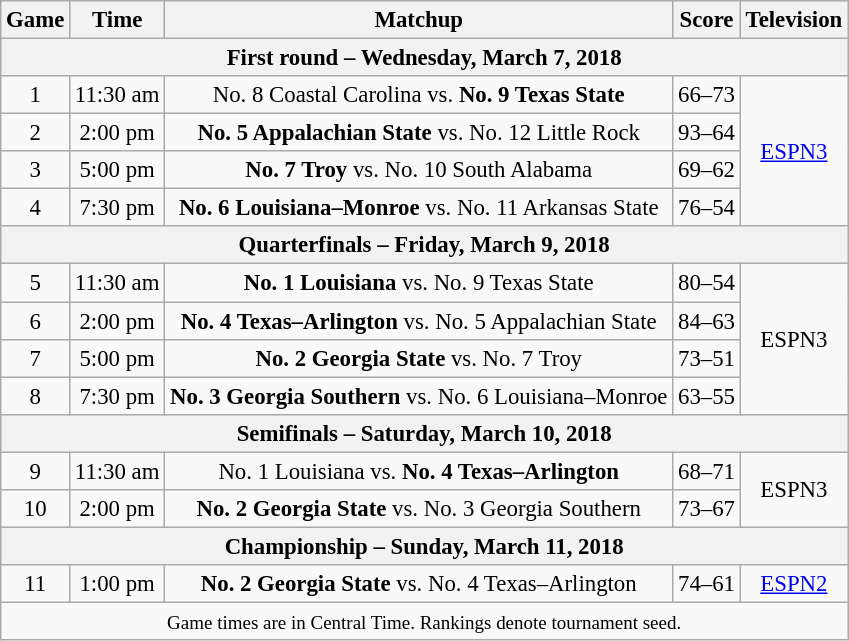<table class="wikitable" style="font-size: 95%;text-align:center">
<tr>
<th>Game</th>
<th>Time</th>
<th>Matchup</th>
<th>Score</th>
<th>Television</th>
</tr>
<tr>
<th colspan=6>First round – Wednesday, March 7, 2018</th>
</tr>
<tr>
<td>1</td>
<td>11:30 am</td>
<td>No. 8 Coastal Carolina vs. <strong> No. 9 Texas State</strong></td>
<td>66–73</td>
<td rowspan=4><a href='#'>ESPN3</a></td>
</tr>
<tr>
<td>2</td>
<td>2:00 pm</td>
<td><strong>No. 5 Appalachian State</strong> vs. No. 12 Little Rock</td>
<td>93–64</td>
</tr>
<tr>
<td>3</td>
<td>5:00 pm</td>
<td><strong>No. 7 Troy</strong> vs. No. 10 South Alabama</td>
<td>69–62</td>
</tr>
<tr>
<td>4</td>
<td>7:30 pm</td>
<td><strong>No. 6 Louisiana–Monroe</strong> vs. No. 11 Arkansas State</td>
<td>76–54</td>
</tr>
<tr>
<th colspan=6>Quarterfinals – Friday, March 9, 2018</th>
</tr>
<tr>
<td>5</td>
<td>11:30 am</td>
<td><strong>No. 1 Louisiana</strong> vs. No. 9 Texas State</td>
<td>80–54</td>
<td rowspan=4>ESPN3</td>
</tr>
<tr>
<td>6</td>
<td>2:00 pm</td>
<td><strong>No. 4 Texas–Arlington</strong> vs. No. 5 Appalachian State</td>
<td>84–63</td>
</tr>
<tr>
<td>7</td>
<td>5:00 pm</td>
<td><strong>No. 2 Georgia State</strong> vs. No. 7 Troy</td>
<td>73–51</td>
</tr>
<tr>
<td>8</td>
<td>7:30 pm</td>
<td><strong>No. 3 Georgia Southern</strong> vs. No. 6 Louisiana–Monroe</td>
<td>63–55</td>
</tr>
<tr>
<th colspan=6>Semifinals – Saturday, March 10, 2018</th>
</tr>
<tr>
<td>9</td>
<td>11:30 am</td>
<td>No. 1 Louisiana vs. <strong>No. 4 Texas–Arlington</strong></td>
<td>68–71</td>
<td rowspan=2>ESPN3</td>
</tr>
<tr>
<td>10</td>
<td>2:00 pm</td>
<td><strong>No. 2 Georgia State</strong> vs. No. 3 Georgia Southern</td>
<td>73–67</td>
</tr>
<tr>
<th colspan=6>Championship – Sunday, March 11, 2018</th>
</tr>
<tr>
<td>11</td>
<td>1:00 pm</td>
<td><strong>No. 2 Georgia State</strong> vs. No. 4 Texas–Arlington</td>
<td>74–61</td>
<td><a href='#'>ESPN2</a></td>
</tr>
<tr>
<td colspan=6><small>Game times are in Central Time. Rankings denote tournament seed.</small></td>
</tr>
</table>
